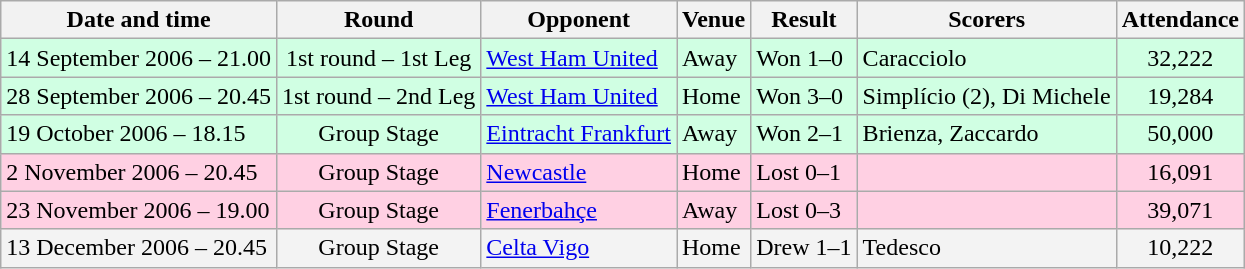<table class="wikitable">
<tr>
<th>Date and time</th>
<th>Round</th>
<th>Opponent</th>
<th>Venue</th>
<th>Result</th>
<th>Scorers</th>
<th>Attendance</th>
</tr>
<tr style="background-color: #d0ffe3;">
<td>14 September 2006 – 21.00</td>
<td align="center">1st round – 1st Leg</td>
<td> <a href='#'>West Ham United</a></td>
<td>Away</td>
<td>Won 1–0</td>
<td>Caracciolo</td>
<td align="center">32,222</td>
</tr>
<tr style="background-color: #d0ffe3;">
<td>28 September 2006 – 20.45</td>
<td align="center">1st round – 2nd Leg</td>
<td> <a href='#'>West Ham United</a></td>
<td>Home</td>
<td>Won 3–0</td>
<td>Simplício (2), Di Michele</td>
<td align="center">19,284</td>
</tr>
<tr style="background-color: #d0ffe3;">
<td>19 October 2006 – 18.15</td>
<td align="center">Group Stage</td>
<td> <a href='#'>Eintracht Frankfurt</a></td>
<td>Away</td>
<td>Won 2–1</td>
<td>Brienza, Zaccardo</td>
<td align="center">50,000</td>
</tr>
<tr style="background-color: #ffd0e3;">
<td>2 November 2006 – 20.45</td>
<td align="center">Group Stage</td>
<td> <a href='#'>Newcastle</a></td>
<td>Home</td>
<td>Lost 0–1</td>
<td></td>
<td align="center">16,091</td>
</tr>
<tr style="background-color: #ffd0e3;">
<td>23 November 2006 – 19.00</td>
<td align="center">Group Stage</td>
<td> <a href='#'>Fenerbahçe</a></td>
<td>Away</td>
<td>Lost 0–3</td>
<td></td>
<td align="center">39,071</td>
</tr>
<tr style="background-color: #f3f3f3;">
<td>13 December 2006 – 20.45</td>
<td align="center">Group Stage</td>
<td> <a href='#'>Celta Vigo</a></td>
<td>Home</td>
<td>Drew 1–1</td>
<td>Tedesco</td>
<td align="center">10,222</td>
</tr>
</table>
